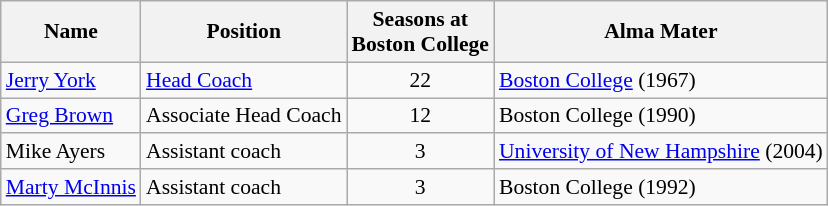<table class="wikitable" border="1" style="font-size:90%;">
<tr>
<th>Name</th>
<th>Position</th>
<th>Seasons at<br>Boston College</th>
<th>Alma Mater</th>
</tr>
<tr>
<td><a href='#'>Jerry York</a></td>
<td><a href='#'>Head Coach</a></td>
<td align=center>22</td>
<td><a href='#'>Boston College</a> (1967)</td>
</tr>
<tr>
<td><a href='#'>Greg Brown</a></td>
<td>Associate Head Coach</td>
<td align=center>12</td>
<td>Boston College (1990)</td>
</tr>
<tr>
<td>Mike Ayers</td>
<td>Assistant coach</td>
<td align=center>3</td>
<td><a href='#'>University of New Hampshire</a> (2004)</td>
</tr>
<tr>
<td><a href='#'>Marty McInnis</a></td>
<td>Assistant coach</td>
<td align=center>3</td>
<td>Boston College (1992)</td>
</tr>
</table>
